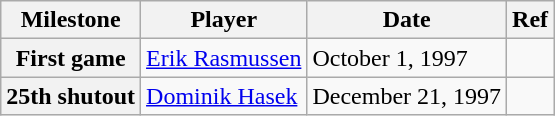<table class="wikitable">
<tr>
<th scope="col">Milestone</th>
<th scope="col">Player</th>
<th scope="col">Date</th>
<th scope="col">Ref</th>
</tr>
<tr>
<th>First game</th>
<td><a href='#'>Erik Rasmussen</a></td>
<td>October 1, 1997</td>
<td></td>
</tr>
<tr>
<th>25th shutout</th>
<td><a href='#'>Dominik Hasek</a></td>
<td>December 21, 1997</td>
<td></td>
</tr>
</table>
